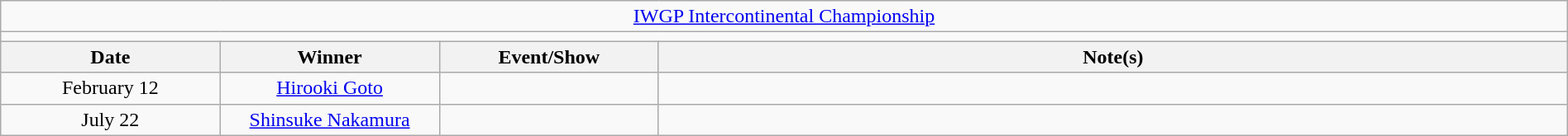<table class="wikitable" style="text-align:center; width:100%;">
<tr>
<td colspan="5"><a href='#'>IWGP Intercontinental Championship</a></td>
</tr>
<tr>
<td colspan="5"><strong></strong></td>
</tr>
<tr>
<th width=14%>Date</th>
<th width=14%>Winner</th>
<th width=14%>Event/Show</th>
<th width=58%>Note(s)</th>
</tr>
<tr>
<td>February 12</td>
<td><a href='#'>Hirooki Goto</a></td>
<td></td>
<td align=left></td>
</tr>
<tr>
<td>July 22</td>
<td><a href='#'>Shinsuke Nakamura</a></td>
<td></td>
<td align=left></td>
</tr>
</table>
